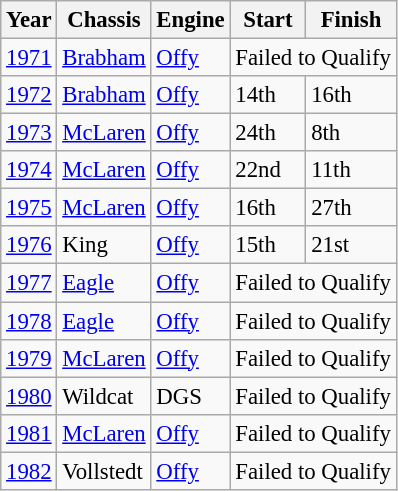<table class="wikitable" style="font-size: 95%;">
<tr>
<th>Year</th>
<th>Chassis</th>
<th>Engine</th>
<th>Start</th>
<th>Finish</th>
</tr>
<tr>
<td><a href='#'>1971</a></td>
<td><a href='#'>Brabham</a></td>
<td><a href='#'>Offy</a></td>
<td colspan=2>Failed to Qualify</td>
</tr>
<tr>
<td><a href='#'>1972</a></td>
<td><a href='#'>Brabham</a></td>
<td><a href='#'>Offy</a></td>
<td>14th</td>
<td>16th</td>
</tr>
<tr>
<td><a href='#'>1973</a></td>
<td><a href='#'>McLaren</a></td>
<td><a href='#'>Offy</a></td>
<td>24th</td>
<td>8th</td>
</tr>
<tr>
<td><a href='#'>1974</a></td>
<td><a href='#'>McLaren</a></td>
<td><a href='#'>Offy</a></td>
<td>22nd</td>
<td>11th</td>
</tr>
<tr>
<td><a href='#'>1975</a></td>
<td><a href='#'>McLaren</a></td>
<td><a href='#'>Offy</a></td>
<td>16th</td>
<td>27th</td>
</tr>
<tr>
<td><a href='#'>1976</a></td>
<td>King</td>
<td><a href='#'>Offy</a></td>
<td>15th</td>
<td>21st</td>
</tr>
<tr>
<td><a href='#'>1977</a></td>
<td><a href='#'>Eagle</a></td>
<td><a href='#'>Offy</a></td>
<td colspan=2>Failed to Qualify</td>
</tr>
<tr>
<td><a href='#'>1978</a></td>
<td><a href='#'>Eagle</a></td>
<td><a href='#'>Offy</a></td>
<td colspan=2>Failed to Qualify</td>
</tr>
<tr>
<td><a href='#'>1979</a></td>
<td><a href='#'>McLaren</a></td>
<td><a href='#'>Offy</a></td>
<td colspan=2>Failed to Qualify</td>
</tr>
<tr>
<td><a href='#'>1980</a></td>
<td>Wildcat</td>
<td>DGS</td>
<td colspan=2>Failed to Qualify</td>
</tr>
<tr>
<td><a href='#'>1981</a></td>
<td><a href='#'>McLaren</a></td>
<td><a href='#'>Offy</a></td>
<td colspan=2>Failed to Qualify</td>
</tr>
<tr>
<td><a href='#'>1982</a></td>
<td>Vollstedt</td>
<td><a href='#'>Offy</a></td>
<td colspan=2>Failed to Qualify</td>
</tr>
</table>
